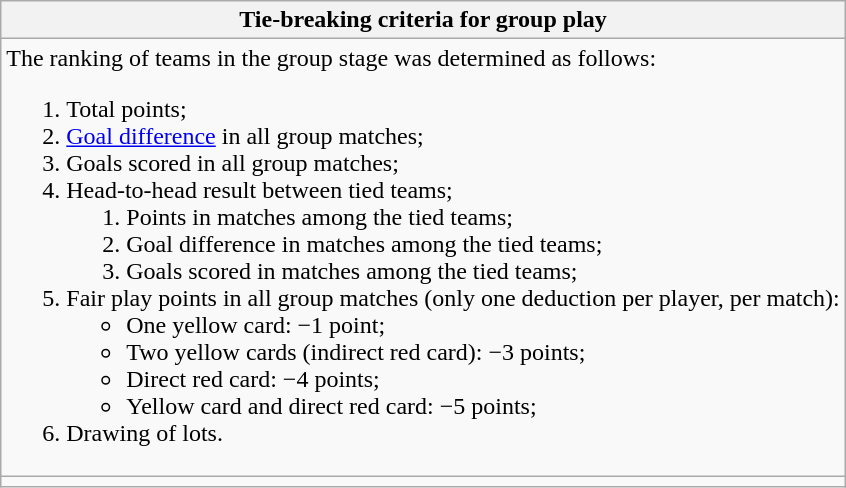<table class="wikitable collapsible collapsed">
<tr>
<th> Tie-breaking criteria for group play</th>
</tr>
<tr>
<td>The ranking of teams in the group stage was determined as follows:<br><ol><li>Total points;</li><li><a href='#'>Goal difference</a> in all group matches;</li><li>Goals scored in all group matches;</li><li>Head-to-head result between tied teams;<ol><li>Points in matches among the tied teams;</li><li>Goal difference in matches among the tied teams;</li><li>Goals scored in matches among the tied teams;</li></ol></li><li>Fair play points in all group matches (only one deduction per player, per match):<ul><li>One yellow card: −1 point;</li><li>Two yellow cards (indirect red card): −3 points;</li><li>Direct red card: −4 points;</li><li>Yellow card and direct red card: −5 points;</li></ul></li><li>Drawing of lots.</li></ol></td>
</tr>
<tr>
<td></td>
</tr>
</table>
